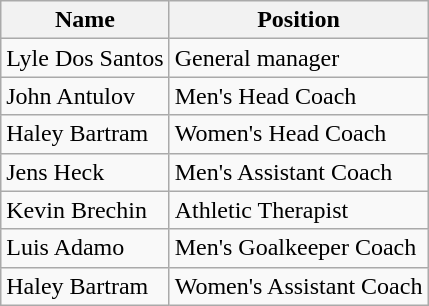<table class="wikitable">
<tr>
<th>Name</th>
<th>Position</th>
</tr>
<tr>
<td> Lyle Dos Santos</td>
<td>General manager</td>
</tr>
<tr>
<td> John Antulov</td>
<td>Men's Head Coach</td>
</tr>
<tr>
<td> Haley Bartram</td>
<td>Women's Head Coach</td>
</tr>
<tr>
<td> Jens Heck</td>
<td>Men's Assistant Coach</td>
</tr>
<tr>
<td> Kevin Brechin</td>
<td>Athletic Therapist</td>
</tr>
<tr>
<td> Luis Adamo</td>
<td>Men's Goalkeeper Coach</td>
</tr>
<tr>
<td> Haley Bartram</td>
<td>Women's Assistant Coach</td>
</tr>
</table>
